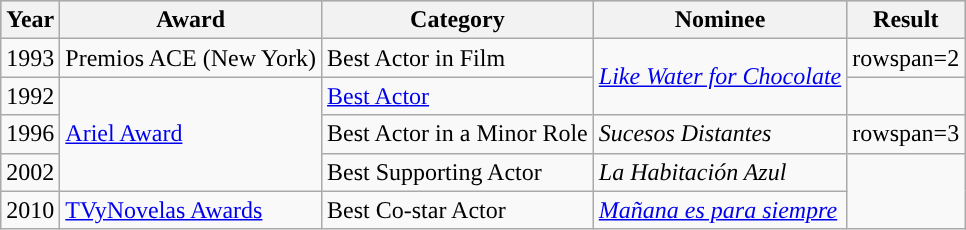<table class="wikitable">
<tr style="background:#b0c4de;">
<th>Year</th>
<th>Award</th>
<th>Category</th>
<th>Nominee</th>
<th>Result</th>
</tr>
<tr>
<td>1993</td>
<td>Premios ACE (New York)</td>
<td>Best Actor in Film</td>
<td rowspan=2><em><a href='#'>Like Water for Chocolate</a></em></td>
<td>rowspan=2 </td>
</tr>
<tr>
<td>1992</td>
<td rowspan=3><a href='#'>Ariel Award</a></td>
<td><a href='#'>Best Actor</a></td>
</tr>
<tr>
<td>1996</td>
<td>Best Actor in a Minor Role</td>
<td><em> Sucesos Distantes</em></td>
<td>rowspan=3 </td>
</tr>
<tr>
<td>2002</td>
<td>Best Supporting Actor</td>
<td><em>La Habitación Azul</em></td>
</tr>
<tr>
<td>2010</td>
<td><a href='#'>TVyNovelas Awards</a></td>
<td>Best Co-star Actor</td>
<td><em><a href='#'>Mañana es para siempre</a></em></td>
</tr>
</table>
